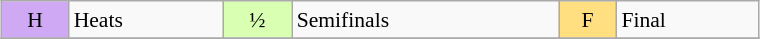<table class="wikitable" style="margin:0.5em auto; font-size:90%; line-height:1.25em;" width=40%;>
<tr>
<td bgcolor="#D0A9F5" align=center>H</td>
<td>Heats</td>
<td bgcolor="#D9FFB2" align=center>½</td>
<td>Semifinals</td>
<td bgcolor="#FFDF80" align=center>F</td>
<td>Final</td>
</tr>
<tr>
</tr>
</table>
